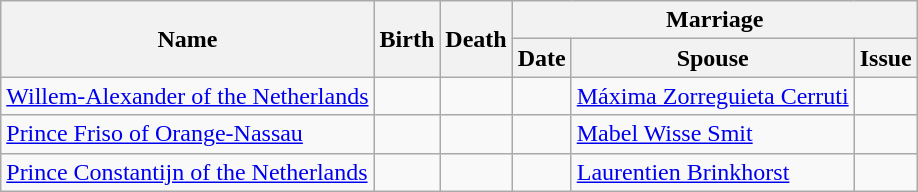<table class="wikitable">
<tr>
<th rowspan="2">Name</th>
<th rowspan="2">Birth</th>
<th rowspan="2">Death</th>
<th colspan="3">Marriage</th>
</tr>
<tr>
<th>Date</th>
<th>Spouse</th>
<th>Issue</th>
</tr>
<tr>
<td><a href='#'>Willem-Alexander of the Netherlands</a></td>
<td></td>
<td></td>
<td><a href='#'></a></td>
<td><a href='#'>Máxima Zorreguieta Cerruti</a></td>
<td></td>
</tr>
<tr>
<td><a href='#'>Prince Friso of Orange-Nassau</a></td>
<td></td>
<td></td>
<td></td>
<td><a href='#'>Mabel Wisse Smit</a></td>
<td></td>
</tr>
<tr>
<td><a href='#'>Prince Constantijn of the Netherlands</a></td>
<td></td>
<td></td>
<td></td>
<td><a href='#'>Laurentien Brinkhorst</a></td>
<td></td>
</tr>
</table>
